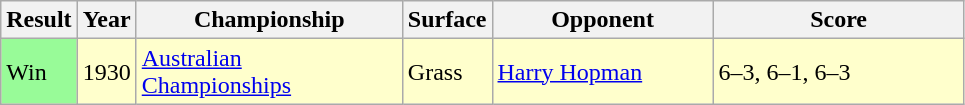<table class='sortable wikitable'>
<tr>
<th>Result</th>
<th>Year</th>
<th style="width:170px">Championship</th>
<th style="width:50px">Surface</th>
<th style="width:140px">Opponent</th>
<th style="width:160px" class="unsortable">Score</th>
</tr>
<tr style="background:#ffc;">
<td style="background:#98fb98;">Win</td>
<td>1930</td>
<td><a href='#'>Australian Championships</a></td>
<td>Grass</td>
<td> <a href='#'>Harry Hopman</a></td>
<td>6–3, 6–1, 6–3</td>
</tr>
</table>
